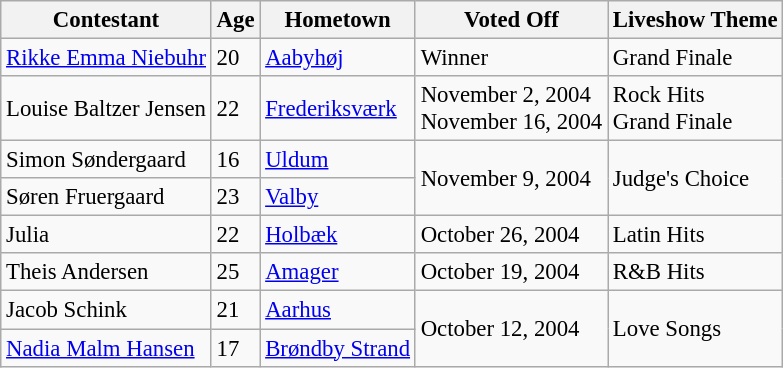<table class="wikitable" style="font-size:95%;">
<tr>
<th>Contestant</th>
<th>Age</th>
<th>Hometown</th>
<th>Voted Off</th>
<th>Liveshow Theme</th>
</tr>
<tr>
<td><a href='#'>Rikke Emma Niebuhr</a></td>
<td>20</td>
<td><a href='#'>Aabyhøj</a></td>
<td>Winner</td>
<td>Grand Finale</td>
</tr>
<tr>
<td>Louise Baltzer Jensen</td>
<td>22</td>
<td><a href='#'>Frederiksværk</a></td>
<td>November 2, 2004<br>November 16, 2004</td>
<td>Rock Hits<br>Grand Finale</td>
</tr>
<tr>
<td>Simon Søndergaard</td>
<td>16</td>
<td><a href='#'>Uldum</a></td>
<td rowspan="2">November 9, 2004</td>
<td rowspan="2">Judge's Choice</td>
</tr>
<tr>
<td>Søren Fruergaard</td>
<td>23</td>
<td><a href='#'>Valby</a></td>
</tr>
<tr>
<td>Julia</td>
<td>22</td>
<td><a href='#'>Holbæk</a></td>
<td>October 26, 2004</td>
<td>Latin Hits</td>
</tr>
<tr>
<td>Theis Andersen</td>
<td>25</td>
<td><a href='#'>Amager</a></td>
<td>October 19, 2004</td>
<td>R&B Hits</td>
</tr>
<tr>
<td>Jacob Schink</td>
<td>21</td>
<td><a href='#'>Aarhus</a></td>
<td rowspan="2">October 12, 2004</td>
<td rowspan="2">Love Songs</td>
</tr>
<tr>
<td><a href='#'>Nadia Malm Hansen</a></td>
<td>17</td>
<td><a href='#'>Brøndby Strand</a></td>
</tr>
</table>
